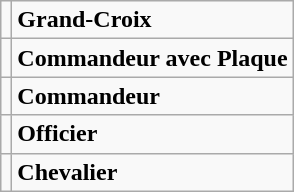<table class="wikitable">
<tr>
<td></td>
<td><strong>Grand-Croix</strong></td>
</tr>
<tr>
<td></td>
<td><strong>Commandeur avec Plaque</strong></td>
</tr>
<tr>
<td></td>
<td><strong>Commandeur</strong></td>
</tr>
<tr>
<td></td>
<td><strong>Officier</strong></td>
</tr>
<tr>
<td></td>
<td><strong>Chevalier</strong></td>
</tr>
</table>
